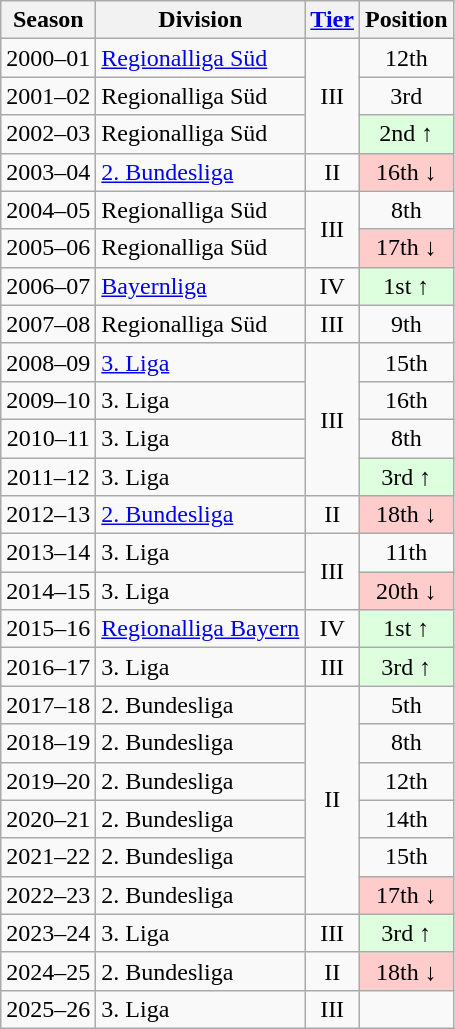<table class="wikitable">
<tr>
<th>Season</th>
<th>Division</th>
<th><a href='#'>Tier</a></th>
<th>Position</th>
</tr>
<tr align="center">
<td>2000–01</td>
<td align="left"><a href='#'>Regionalliga Süd</a></td>
<td rowspan=3>III</td>
<td>12th</td>
</tr>
<tr align="center">
<td>2001–02</td>
<td align="left">Regionalliga Süd</td>
<td>3rd</td>
</tr>
<tr align="center">
<td>2002–03</td>
<td align="left">Regionalliga Süd</td>
<td style="background:#ddffdd">2nd ↑</td>
</tr>
<tr align="center">
<td>2003–04</td>
<td align="left"><a href='#'>2. Bundesliga</a></td>
<td>II</td>
<td style="background:#ffcccc">16th ↓</td>
</tr>
<tr align="center">
<td>2004–05</td>
<td align="left">Regionalliga Süd</td>
<td rowspan=2>III</td>
<td>8th</td>
</tr>
<tr align="center">
<td>2005–06</td>
<td align="left">Regionalliga Süd</td>
<td style="background:#ffcccc">17th ↓</td>
</tr>
<tr align="center">
<td>2006–07</td>
<td align="left"><a href='#'>Bayernliga</a></td>
<td>IV</td>
<td style="background:#ddffdd">1st ↑</td>
</tr>
<tr align="center">
<td>2007–08</td>
<td align="left">Regionalliga Süd</td>
<td>III</td>
<td>9th</td>
</tr>
<tr align="center">
<td>2008–09</td>
<td align="left"><a href='#'>3. Liga</a></td>
<td rowspan=4>III</td>
<td>15th</td>
</tr>
<tr align="center">
<td>2009–10</td>
<td align="left">3. Liga</td>
<td>16th</td>
</tr>
<tr align="center">
<td>2010–11</td>
<td align="left">3. Liga</td>
<td>8th</td>
</tr>
<tr align="center">
<td>2011–12</td>
<td align="left">3. Liga</td>
<td style="background:#ddffdd">3rd ↑</td>
</tr>
<tr align="center">
<td>2012–13</td>
<td align="left"><a href='#'>2. Bundesliga</a></td>
<td>II</td>
<td style="background:#ffcccc">18th ↓</td>
</tr>
<tr align="center">
<td>2013–14</td>
<td align="left">3. Liga</td>
<td rowspan=2>III</td>
<td>11th</td>
</tr>
<tr align="center">
<td>2014–15</td>
<td align="left">3. Liga</td>
<td style="background:#ffcccc">20th ↓</td>
</tr>
<tr align="center">
<td>2015–16</td>
<td align="left"><a href='#'>Regionalliga Bayern</a></td>
<td>IV</td>
<td style="background:#ddffdd">1st ↑</td>
</tr>
<tr align="center">
<td>2016–17</td>
<td align="left">3. Liga</td>
<td>III</td>
<td style="background:#ddffdd">3rd ↑</td>
</tr>
<tr align="center">
<td>2017–18</td>
<td align="left">2. Bundesliga</td>
<td rowspan=6>II</td>
<td>5th</td>
</tr>
<tr align="center">
<td>2018–19</td>
<td align="left">2. Bundesliga</td>
<td>8th</td>
</tr>
<tr align="center">
<td>2019–20</td>
<td align="left">2. Bundesliga</td>
<td>12th</td>
</tr>
<tr align="center">
<td>2020–21</td>
<td align="left">2. Bundesliga</td>
<td>14th</td>
</tr>
<tr align="center">
<td>2021–22</td>
<td align="left">2. Bundesliga</td>
<td>15th</td>
</tr>
<tr align="center">
<td>2022–23</td>
<td align="left">2. Bundesliga</td>
<td style="background:#ffcccc">17th ↓</td>
</tr>
<tr align="center">
<td>2023–24</td>
<td align="left">3. Liga</td>
<td>III</td>
<td style="background:#ddffdd">3rd ↑</td>
</tr>
<tr align="center">
<td>2024–25</td>
<td align="left">2. Bundesliga</td>
<td>II</td>
<td style="background:#ffcccc">18th ↓</td>
</tr>
<tr align="center">
<td>2025–26</td>
<td align="left">3. Liga</td>
<td>III</td>
<td></td>
</tr>
</table>
